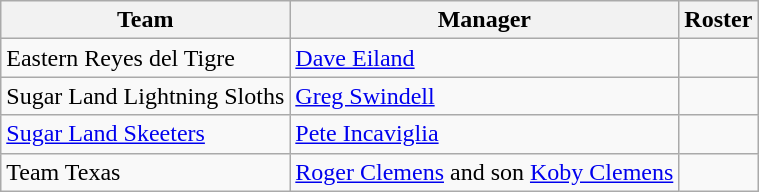<table class="wikitable" style="text-align:left;">
<tr>
<th>Team</th>
<th>Manager</th>
<th>Roster</th>
</tr>
<tr>
<td>Eastern Reyes del Tigre</td>
<td><a href='#'>Dave Eiland</a></td>
<td></td>
</tr>
<tr>
<td>Sugar Land Lightning Sloths</td>
<td><a href='#'>Greg Swindell</a></td>
<td></td>
</tr>
<tr>
<td><a href='#'>Sugar Land Skeeters</a></td>
<td><a href='#'>Pete Incaviglia</a></td>
<td></td>
</tr>
<tr>
<td>Team Texas</td>
<td><a href='#'>Roger Clemens</a> and son <a href='#'>Koby Clemens</a></td>
<td></td>
</tr>
</table>
